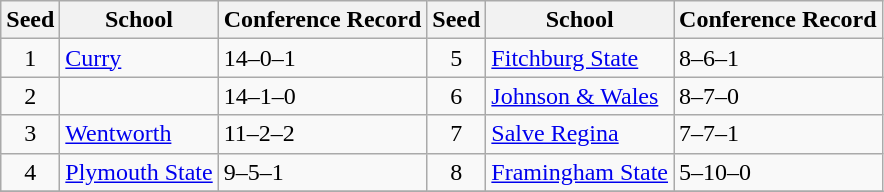<table class="wikitable">
<tr>
<th>Seed</th>
<th>School</th>
<th>Conference Record</th>
<th>Seed</th>
<th>School</th>
<th>Conference Record</th>
</tr>
<tr>
<td align=center>1</td>
<td><a href='#'>Curry</a></td>
<td>14–0–1</td>
<td align=center>5</td>
<td><a href='#'>Fitchburg State</a></td>
<td>8–6–1</td>
</tr>
<tr>
<td align=center>2</td>
<td><a href='#'></a></td>
<td>14–1–0</td>
<td align=center>6</td>
<td><a href='#'>Johnson & Wales</a></td>
<td>8–7–0</td>
</tr>
<tr>
<td align=center>3</td>
<td><a href='#'>Wentworth</a></td>
<td>11–2–2</td>
<td align=center>7</td>
<td><a href='#'>Salve Regina</a></td>
<td>7–7–1</td>
</tr>
<tr>
<td align=center>4</td>
<td><a href='#'>Plymouth State</a></td>
<td>9–5–1</td>
<td align=center>8</td>
<td><a href='#'>Framingham State</a></td>
<td>5–10–0</td>
</tr>
<tr>
</tr>
</table>
